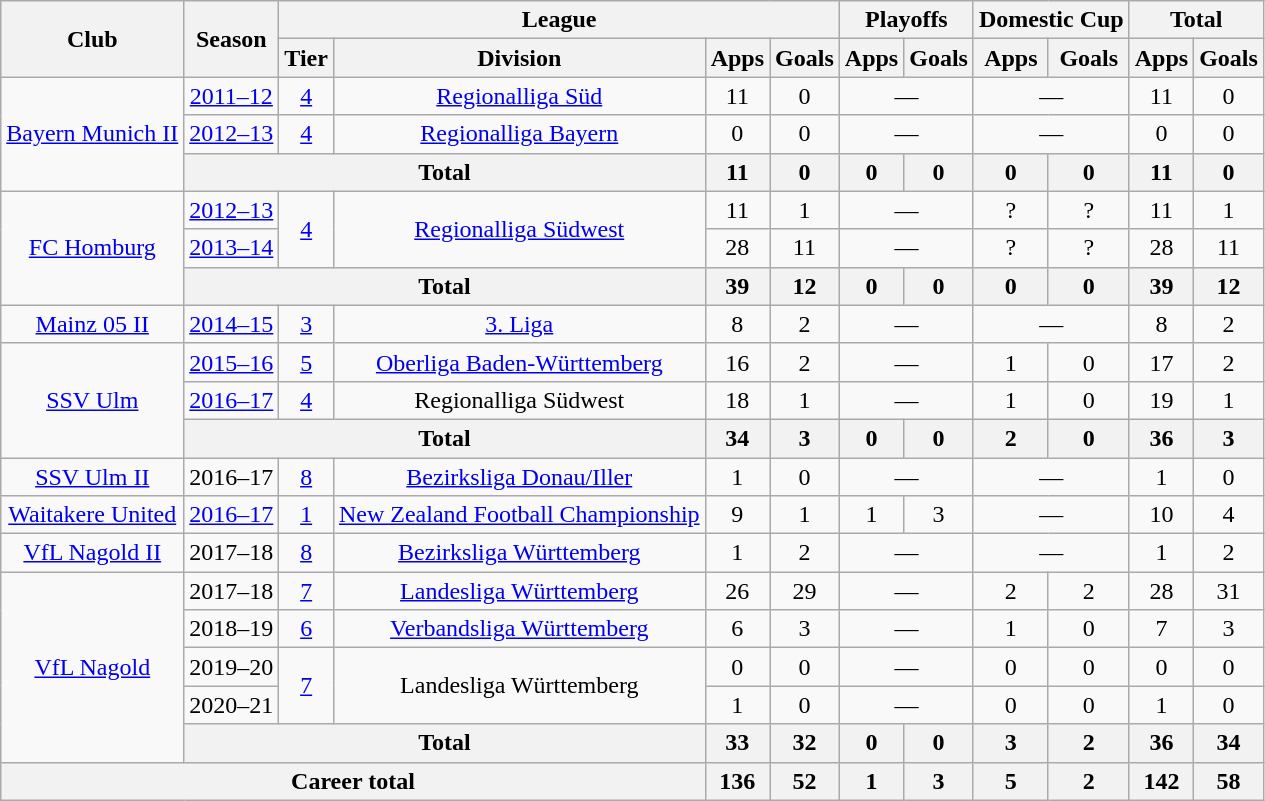<table class="wikitable" style="text-align:center">
<tr>
<th rowspan="2">Club</th>
<th rowspan="2">Season</th>
<th colspan="4">League</th>
<th colspan="2">Playoffs</th>
<th colspan="2">Domestic Cup</th>
<th colspan="2">Total</th>
</tr>
<tr>
<th>Tier</th>
<th>Division</th>
<th>Apps</th>
<th>Goals</th>
<th>Apps</th>
<th>Goals</th>
<th>Apps</th>
<th>Goals</th>
<th>Apps</th>
<th>Goals</th>
</tr>
<tr>
<td rowspan="3"><a href='#'>Bayern Munich II</a></td>
<td><a href='#'>2011–12</a></td>
<td><a href='#'>4</a></td>
<td><a href='#'>Regionalliga Süd</a></td>
<td>11</td>
<td>0</td>
<td colspan="2">—</td>
<td colspan="2">—</td>
<td>11</td>
<td>0</td>
</tr>
<tr>
<td><a href='#'>2012–13</a></td>
<td><a href='#'>4</a></td>
<td><a href='#'>Regionalliga Bayern</a></td>
<td>0</td>
<td>0</td>
<td colspan="2">—</td>
<td colspan="2">—</td>
<td>0</td>
<td>0</td>
</tr>
<tr>
<th colspan="3">Total</th>
<th>11</th>
<th>0</th>
<th>0</th>
<th>0</th>
<th>0</th>
<th>0</th>
<th>11</th>
<th>0</th>
</tr>
<tr>
<td rowspan="3"><a href='#'>FC Homburg</a></td>
<td><a href='#'>2012–13</a></td>
<td rowspan="2"><a href='#'>4</a></td>
<td rowspan="2"><a href='#'>Regionalliga Südwest</a></td>
<td>11</td>
<td>1</td>
<td colspan="2">—</td>
<td>?</td>
<td>?</td>
<td>11</td>
<td>1</td>
</tr>
<tr>
<td><a href='#'>2013–14</a></td>
<td>28</td>
<td>11</td>
<td colspan="2">—</td>
<td>?</td>
<td>?</td>
<td>28</td>
<td>11</td>
</tr>
<tr>
<th colspan="3">Total</th>
<th>39</th>
<th>12</th>
<th>0</th>
<th>0</th>
<th>0</th>
<th>0</th>
<th>39</th>
<th>12</th>
</tr>
<tr>
<td><a href='#'>Mainz 05 II</a></td>
<td><a href='#'>2014–15</a></td>
<td><a href='#'>3</a></td>
<td><a href='#'>3. Liga</a></td>
<td>8</td>
<td>2</td>
<td colspan="2">—</td>
<td colspan="2">—</td>
<td>8</td>
<td>2</td>
</tr>
<tr>
<td rowspan="3"><a href='#'>SSV Ulm</a></td>
<td><a href='#'>2015–16</a></td>
<td><a href='#'>5</a></td>
<td><a href='#'>Oberliga Baden-Württemberg</a></td>
<td>16</td>
<td>2</td>
<td colspan="2">—</td>
<td>1</td>
<td>0</td>
<td>17</td>
<td>2</td>
</tr>
<tr>
<td><a href='#'>2016–17</a></td>
<td><a href='#'>4</a></td>
<td>Regionalliga Südwest</td>
<td>18</td>
<td>1</td>
<td colspan="2">—</td>
<td>1</td>
<td>0</td>
<td>19</td>
<td>1</td>
</tr>
<tr>
<th colspan="3">Total</th>
<th>34</th>
<th>3</th>
<th>0</th>
<th>0</th>
<th>2</th>
<th>0</th>
<th>36</th>
<th>3</th>
</tr>
<tr>
<td><a href='#'>SSV Ulm II</a></td>
<td>2016–17</td>
<td><a href='#'>8</a></td>
<td><a href='#'>Bezirksliga Donau/Iller</a></td>
<td>1</td>
<td>0</td>
<td colspan="2">—</td>
<td colspan="2">—</td>
<td>1</td>
<td>0</td>
</tr>
<tr>
<td><a href='#'>Waitakere United</a></td>
<td><a href='#'>2016–17</a></td>
<td><a href='#'>1</a></td>
<td><a href='#'>New Zealand Football Championship</a></td>
<td>9</td>
<td>1</td>
<td>1</td>
<td>3</td>
<td colspan="2">—</td>
<td>10</td>
<td>4</td>
</tr>
<tr>
<td><a href='#'>VfL Nagold II</a></td>
<td>2017–18</td>
<td><a href='#'>8</a></td>
<td><a href='#'>Bezirksliga Württemberg</a></td>
<td>1</td>
<td>2</td>
<td colspan="2">—</td>
<td colspan="2">—</td>
<td>1</td>
<td>2</td>
</tr>
<tr>
<td rowspan="5"><a href='#'>VfL Nagold</a></td>
<td>2017–18</td>
<td><a href='#'>7</a></td>
<td><a href='#'>Landesliga Württemberg</a></td>
<td>26</td>
<td>29</td>
<td colspan="2">—</td>
<td>2</td>
<td>2</td>
<td>28</td>
<td>31</td>
</tr>
<tr>
<td>2018–19</td>
<td><a href='#'>6</a></td>
<td><a href='#'>Verbandsliga Württemberg</a></td>
<td>6</td>
<td>3</td>
<td colspan="2">—</td>
<td>1</td>
<td>0</td>
<td>7</td>
<td>3</td>
</tr>
<tr>
<td>2019–20</td>
<td rowspan="2"><a href='#'>7</a></td>
<td rowspan="2">Landesliga Württemberg</td>
<td>0</td>
<td>0</td>
<td colspan="2">—</td>
<td>0</td>
<td>0</td>
<td>0</td>
<td>0</td>
</tr>
<tr>
<td>2020–21</td>
<td>1</td>
<td>0</td>
<td colspan="2">—</td>
<td>0</td>
<td>0</td>
<td>1</td>
<td>0</td>
</tr>
<tr>
<th colspan="3">Total</th>
<th>33</th>
<th>32</th>
<th>0</th>
<th>0</th>
<th>3</th>
<th>2</th>
<th>36</th>
<th>34</th>
</tr>
<tr>
<th colspan="4">Career total</th>
<th>136</th>
<th>52</th>
<th>1</th>
<th>3</th>
<th>5</th>
<th>2</th>
<th>142</th>
<th>58</th>
</tr>
</table>
